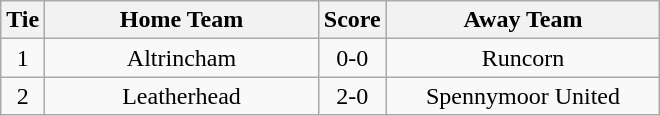<table class="wikitable" style="text-align:center;">
<tr>
<th width=20>Tie</th>
<th width=175>Home Team</th>
<th width=20>Score</th>
<th width=175>Away Team</th>
</tr>
<tr>
<td>1</td>
<td>Altrincham</td>
<td>0-0</td>
<td>Runcorn</td>
</tr>
<tr>
<td>2</td>
<td>Leatherhead</td>
<td>2-0</td>
<td>Spennymoor United</td>
</tr>
</table>
